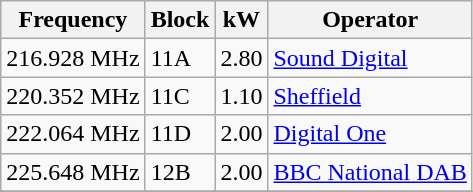<table class="wikitable sortable">
<tr>
<th>Frequency</th>
<th>Block</th>
<th>kW</th>
<th>Operator</th>
</tr>
<tr>
<td>216.928 MHz</td>
<td>11A</td>
<td>2.80</td>
<td><a href='#'>Sound Digital</a></td>
</tr>
<tr>
<td>220.352 MHz</td>
<td>11C</td>
<td>1.10</td>
<td><a href='#'>Sheffield</a></td>
</tr>
<tr>
<td>222.064 MHz</td>
<td>11D</td>
<td>2.00</td>
<td><a href='#'>Digital One</a></td>
</tr>
<tr>
<td>225.648 MHz</td>
<td>12B</td>
<td>2.00</td>
<td><a href='#'>BBC National DAB</a></td>
</tr>
<tr>
</tr>
</table>
